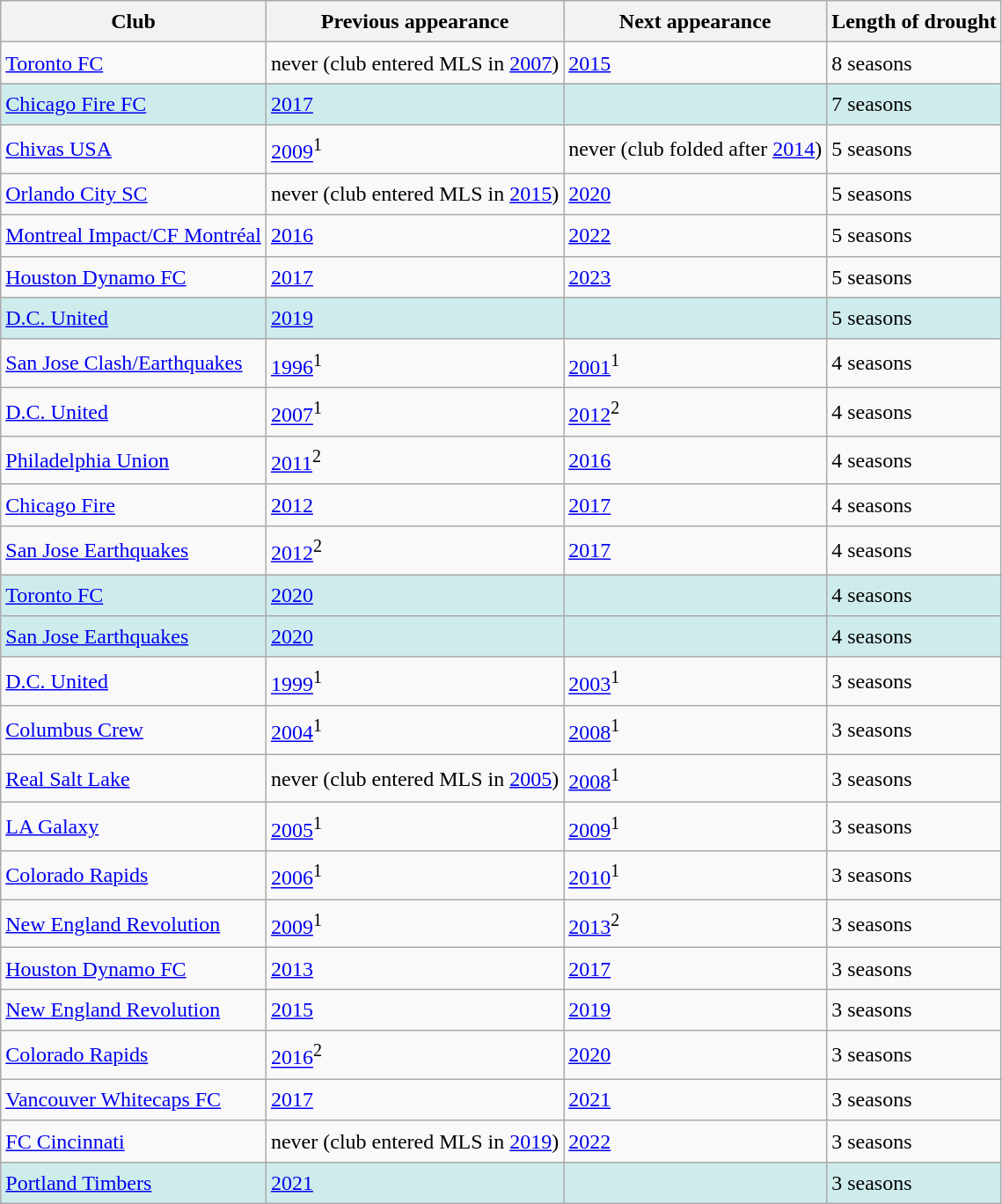<table class="wikitable sortable" style="font-size:1.00em; line-height:1.5em;">
<tr>
<th>Club</th>
<th>Previous appearance</th>
<th>Next appearance</th>
<th>Length of drought</th>
</tr>
<tr>
<td align="left"><a href='#'>Toronto FC</a></td>
<td>never (club entered MLS in <a href='#'>2007</a>)</td>
<td><a href='#'>2015</a></td>
<td>8 seasons</td>
</tr>
<tr style="background:#CFECEC">
<td align="left"><a href='#'>Chicago Fire FC</a></td>
<td><a href='#'>2017</a></td>
<td></td>
<td>7 seasons</td>
</tr>
<tr>
<td align="left"><a href='#'>Chivas USA</a></td>
<td><a href='#'>2009</a><sup>1</sup></td>
<td>never (club folded after <a href='#'>2014</a>)</td>
<td>5 seasons</td>
</tr>
<tr>
<td align="left"><a href='#'>Orlando City SC</a></td>
<td>never (club entered MLS in <a href='#'>2015</a>)</td>
<td><a href='#'>2020</a></td>
<td>5 seasons</td>
</tr>
<tr>
<td align="left"><a href='#'>Montreal Impact/CF Montréal</a></td>
<td><a href='#'>2016</a></td>
<td><a href='#'>2022</a></td>
<td>5 seasons</td>
</tr>
<tr>
<td align="left"><a href='#'>Houston Dynamo FC</a></td>
<td><a href='#'>2017</a></td>
<td><a href='#'>2023</a></td>
<td>5 seasons</td>
</tr>
<tr style="background:#CFECEC">
<td align="left"><a href='#'>D.C. United</a></td>
<td><a href='#'>2019</a></td>
<td></td>
<td>5 seasons</td>
</tr>
<tr>
<td align="left"><a href='#'>San Jose Clash/Earthquakes</a></td>
<td><a href='#'>1996</a><sup>1</sup></td>
<td><a href='#'>2001</a><sup>1</sup></td>
<td>4 seasons</td>
</tr>
<tr>
<td align="left"><a href='#'>D.C. United</a></td>
<td><a href='#'>2007</a><sup>1</sup></td>
<td><a href='#'>2012</a><sup>2</sup></td>
<td>4 seasons</td>
</tr>
<tr>
<td align="left"><a href='#'>Philadelphia Union</a></td>
<td><a href='#'>2011</a><sup>2</sup></td>
<td><a href='#'>2016</a></td>
<td>4 seasons</td>
</tr>
<tr>
<td align="left"><a href='#'>Chicago Fire</a></td>
<td><a href='#'>2012</a></td>
<td><a href='#'>2017</a></td>
<td>4 seasons</td>
</tr>
<tr>
<td align="left"><a href='#'>San Jose Earthquakes</a></td>
<td><a href='#'>2012</a><sup>2</sup></td>
<td><a href='#'>2017</a></td>
<td>4 seasons</td>
</tr>
<tr style="background:#CFECEC">
<td align="left"><a href='#'>Toronto FC</a></td>
<td><a href='#'>2020</a></td>
<td></td>
<td>4 seasons</td>
</tr>
<tr style="background:#CFECEC">
<td align="left"><a href='#'>San Jose Earthquakes</a></td>
<td><a href='#'>2020</a></td>
<td></td>
<td>4 seasons</td>
</tr>
<tr>
<td align="left"><a href='#'>D.C. United</a></td>
<td><a href='#'>1999</a><sup>1</sup></td>
<td><a href='#'>2003</a><sup>1</sup></td>
<td>3 seasons</td>
</tr>
<tr>
<td align="left"><a href='#'>Columbus Crew</a></td>
<td><a href='#'>2004</a><sup>1</sup></td>
<td><a href='#'>2008</a><sup>1</sup></td>
<td>3 seasons</td>
</tr>
<tr>
<td align="left"><a href='#'>Real Salt Lake</a></td>
<td>never (club entered MLS in <a href='#'>2005</a>)</td>
<td><a href='#'>2008</a><sup>1</sup></td>
<td>3 seasons</td>
</tr>
<tr>
<td align="left"><a href='#'>LA Galaxy</a></td>
<td><a href='#'>2005</a><sup>1</sup></td>
<td><a href='#'>2009</a><sup>1</sup></td>
<td>3 seasons</td>
</tr>
<tr>
<td align="left"><a href='#'>Colorado Rapids</a></td>
<td><a href='#'>2006</a><sup>1</sup></td>
<td><a href='#'>2010</a><sup>1</sup></td>
<td>3 seasons</td>
</tr>
<tr>
<td align="left"><a href='#'>New England Revolution</a></td>
<td><a href='#'>2009</a><sup>1</sup></td>
<td><a href='#'>2013</a><sup>2</sup></td>
<td>3 seasons</td>
</tr>
<tr>
<td align="left"><a href='#'>Houston Dynamo FC</a></td>
<td><a href='#'>2013</a></td>
<td><a href='#'>2017</a></td>
<td>3 seasons</td>
</tr>
<tr>
<td align="left"><a href='#'>New England Revolution</a></td>
<td><a href='#'>2015</a></td>
<td><a href='#'>2019</a></td>
<td>3 seasons</td>
</tr>
<tr>
<td align="left"><a href='#'>Colorado Rapids</a></td>
<td><a href='#'>2016</a><sup>2</sup></td>
<td><a href='#'>2020</a></td>
<td>3 seasons</td>
</tr>
<tr>
<td align="left"><a href='#'>Vancouver Whitecaps FC</a></td>
<td><a href='#'>2017</a></td>
<td><a href='#'>2021</a></td>
<td>3 seasons</td>
</tr>
<tr>
<td align="left"><a href='#'>FC Cincinnati</a></td>
<td>never (club entered MLS in <a href='#'>2019</a>)</td>
<td><a href='#'>2022</a></td>
<td>3 seasons</td>
</tr>
<tr style="background:#CFECEC">
<td align="left"><a href='#'>Portland Timbers</a></td>
<td><a href='#'>2021</a></td>
<td></td>
<td>3 seasons</td>
</tr>
</table>
